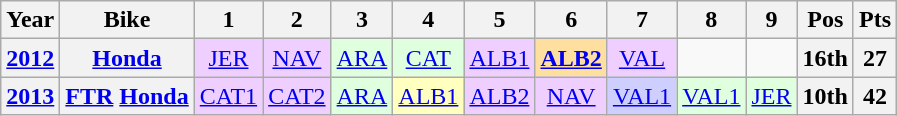<table class="wikitable" style="text-align:center;">
<tr>
<th>Year</th>
<th>Bike</th>
<th>1</th>
<th>2</th>
<th>3</th>
<th>4</th>
<th>5</th>
<th>6</th>
<th>7</th>
<th>8</th>
<th>9</th>
<th>Pos</th>
<th>Pts</th>
</tr>
<tr>
<th><a href='#'>2012</a></th>
<th><a href='#'>Honda</a></th>
<td style="background:#efcfff;"><a href='#'>JER</a><br></td>
<td style="background:#efcfff;"><a href='#'>NAV</a><br></td>
<td style="background:#dfffdf;"><a href='#'>ARA</a><br></td>
<td style="background:#dfffdf;"><a href='#'>CAT</a><br></td>
<td style="background:#efcfff;"><a href='#'>ALB1</a><br></td>
<td style="background:#ffdf9f;"><strong><a href='#'>ALB2</a></strong><br></td>
<td style="background:#efcfff;"><a href='#'>VAL</a><br></td>
<td></td>
<td></td>
<th>16th</th>
<th>27</th>
</tr>
<tr>
<th><a href='#'>2013</a></th>
<th><a href='#'>FTR</a> <a href='#'>Honda</a></th>
<td style="background:#efcfff;"><a href='#'>CAT1</a><br></td>
<td style="background:#efcfff;"><a href='#'>CAT2</a><br></td>
<td style="background:#dfffdf;"><a href='#'>ARA</a><br></td>
<td style="background:#ffffbf;"><a href='#'>ALB1</a><br></td>
<td style="background:#efcfff;"><a href='#'>ALB2</a><br></td>
<td style="background:#efcfff;"><a href='#'>NAV</a><br></td>
<td style="background:#cfcfff;"><a href='#'>VAL1</a><br></td>
<td style="background:#dfffdf;"><a href='#'>VAL1</a><br></td>
<td style="background:#dfffdf;"><a href='#'>JER</a><br></td>
<th>10th</th>
<th>42</th>
</tr>
</table>
